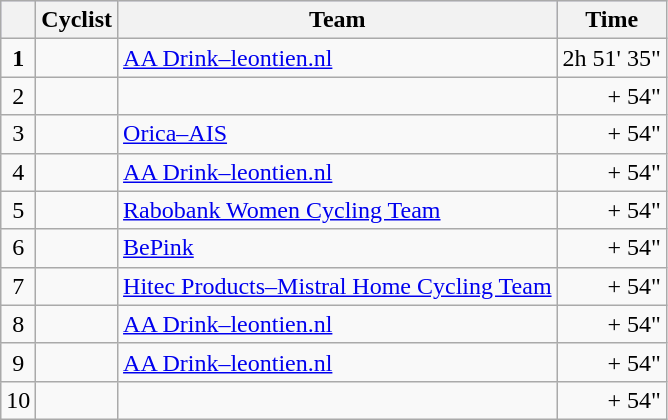<table class="wikitable">
<tr style="background:#ccccff;">
<th></th>
<th>Cyclist</th>
<th>Team</th>
<th>Time</th>
</tr>
<tr>
<td align=center><strong>1</strong></td>
<td></td>
<td><a href='#'>AA Drink–leontien.nl</a></td>
<td align=right>2h 51' 35"</td>
</tr>
<tr>
<td align=center>2</td>
<td></td>
<td></td>
<td align=right>+ 54"</td>
</tr>
<tr>
<td align=center>3</td>
<td></td>
<td><a href='#'>Orica–AIS</a></td>
<td align=right>+ 54"</td>
</tr>
<tr>
<td align=center>4</td>
<td></td>
<td><a href='#'>AA Drink–leontien.nl</a></td>
<td align=right>+ 54"</td>
</tr>
<tr>
<td align=center>5</td>
<td></td>
<td><a href='#'>Rabobank Women Cycling Team</a></td>
<td align=right>+ 54"</td>
</tr>
<tr>
<td align=center>6</td>
<td></td>
<td><a href='#'>BePink</a></td>
<td align=right>+ 54"</td>
</tr>
<tr>
<td align=center>7</td>
<td></td>
<td><a href='#'>Hitec Products–Mistral Home Cycling Team</a></td>
<td align=right>+ 54"</td>
</tr>
<tr>
<td align=center>8</td>
<td></td>
<td><a href='#'>AA Drink–leontien.nl</a></td>
<td align=right>+ 54"</td>
</tr>
<tr>
<td align=center>9</td>
<td></td>
<td><a href='#'>AA Drink–leontien.nl</a></td>
<td align=right>+ 54"</td>
</tr>
<tr>
<td align=center>10</td>
<td></td>
<td></td>
<td align=right>+ 54"</td>
</tr>
</table>
